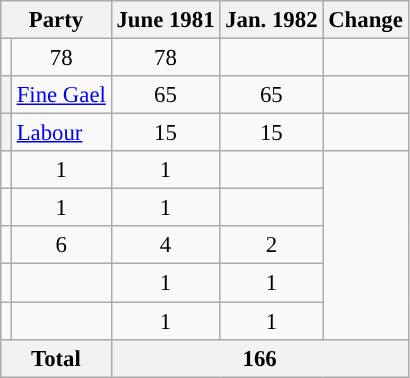<table class="wikitable sortable" style="font-size: 95%;">
<tr>
<th colspan=2>Party</th>
<th>June 1981</th>
<th>Jan. 1982</th>
<th class="unsortable">Change</th>
</tr>
<tr>
<td></td>
<td align="center">78</td>
<td align="center">78</td>
<td align="center"></td>
</tr>
<tr>
<th style="background-color: "></th>
<td><a href='#'>Fine Gael</a></td>
<td align="center">65</td>
<td align="center">65</td>
<td align="center"></td>
</tr>
<tr>
<th style="background-color: "></th>
<td><a href='#'>Labour</a></td>
<td align="center">15</td>
<td align="center">15</td>
<td align="center"></td>
</tr>
<tr>
<td></td>
<td align="center">1</td>
<td align="center">1</td>
<td align="center"></td>
</tr>
<tr>
<td></td>
<td align="center">1</td>
<td align="center">1</td>
<td align="center"></td>
</tr>
<tr>
<td></td>
<td align="center">6</td>
<td align="center">4</td>
<td align="center"> 2</td>
</tr>
<tr>
<td></td>
<td></td>
<td align="center">1</td>
<td align="center"> 1</td>
</tr>
<tr>
<td></td>
<td></td>
<td align="center">1</td>
<td align="center"> 1</td>
</tr>
<tr>
<th colspan="2">Total</th>
<th colspan="3" align="center">166</th>
</tr>
</table>
